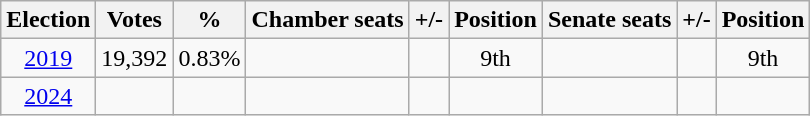<table class="wikitable" style="text-align:center">
<tr>
<th>Election</th>
<th>Votes</th>
<th>%</th>
<th>Chamber seats</th>
<th>+/-</th>
<th>Position</th>
<th>Senate seats</th>
<th>+/-</th>
<th>Position</th>
</tr>
<tr>
<td><a href='#'>2019</a></td>
<td>19,392</td>
<td>0.83%</td>
<td></td>
<td></td>
<td>9th</td>
<td></td>
<td></td>
<td>9th</td>
</tr>
<tr>
<td><a href='#'>2024</a></td>
<td></td>
<td></td>
<td></td>
<td></td>
<td></td>
<td></td>
<td></td>
<td></td>
</tr>
</table>
